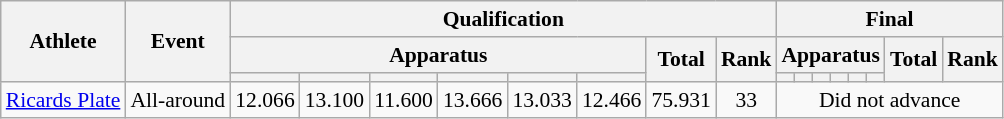<table class="wikitable" style="font-size:90%; text-align:center">
<tr>
<th rowspan="3">Athlete</th>
<th rowspan="3">Event</th>
<th colspan="8">Qualification</th>
<th colspan="8">Final</th>
</tr>
<tr>
<th colspan="6">Apparatus</th>
<th rowspan="2">Total</th>
<th rowspan="2">Rank</th>
<th colspan="6">Apparatus</th>
<th rowspan="2">Total</th>
<th rowspan="2">Rank</th>
</tr>
<tr>
<th></th>
<th></th>
<th></th>
<th></th>
<th></th>
<th></th>
<th></th>
<th></th>
<th></th>
<th></th>
<th></th>
<th></th>
</tr>
<tr>
<td align="left"><a href='#'>Ricards Plate</a></td>
<td align="left">All-around</td>
<td>12.066</td>
<td>13.100</td>
<td>11.600</td>
<td>13.666</td>
<td>13.033</td>
<td>12.466</td>
<td>75.931</td>
<td>33</td>
<td colspan="8">Did not advance</td>
</tr>
</table>
